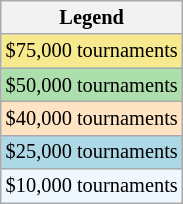<table class="wikitable" style="font-size:85%;">
<tr>
<th>Legend</th>
</tr>
<tr style="background:#f7e98e;">
<td>$75,000 tournaments</td>
</tr>
<tr style="background:#addfad;">
<td>$50,000 tournaments</td>
</tr>
<tr style="background:#ffe4c4;">
<td>$40,000 tournaments</td>
</tr>
<tr style="background:lightblue;">
<td>$25,000 tournaments</td>
</tr>
<tr style="background:#f0f8ff;">
<td>$10,000 tournaments</td>
</tr>
</table>
